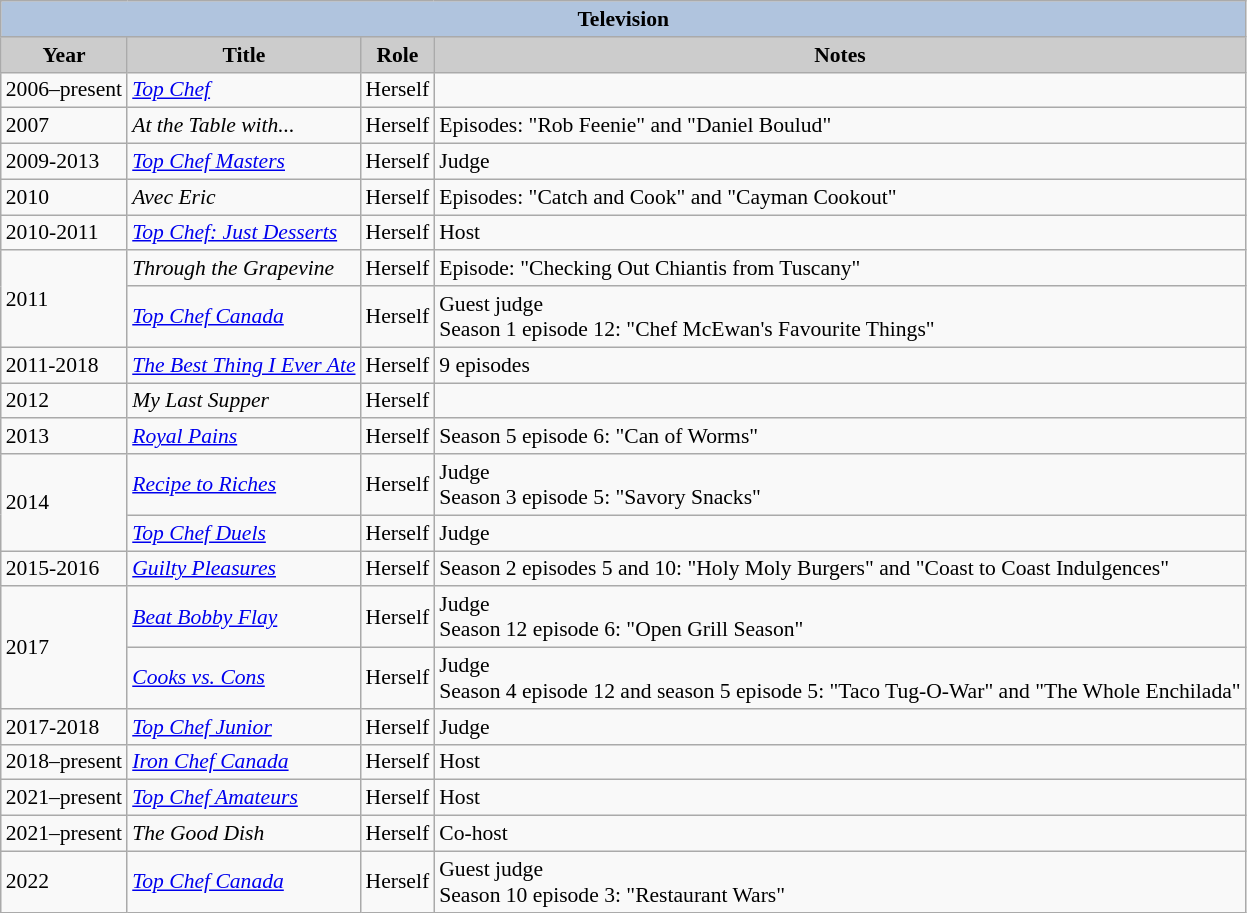<table class="wikitable" style="font-size:90%;">
<tr>
<th colspan=4 style="background:#B0C4DE;">Television</th>
</tr>
<tr align="center">
<th style="background: #CCCCCC;">Year</th>
<th style="background: #CCCCCC;">Title</th>
<th style="background: #CCCCCC;">Role</th>
<th style="background: #CCCCCC;">Notes</th>
</tr>
<tr>
<td>2006–present</td>
<td><em><a href='#'>Top Chef</a></em></td>
<td>Herself</td>
</tr>
<tr>
<td>2007</td>
<td><em>At the Table with...</em></td>
<td>Herself</td>
<td>Episodes: "Rob Feenie" and "Daniel Boulud"</td>
</tr>
<tr>
<td>2009-2013</td>
<td><em><a href='#'>Top Chef Masters</a></em></td>
<td>Herself</td>
<td>Judge</td>
</tr>
<tr>
<td>2010</td>
<td><em>Avec Eric</em></td>
<td>Herself</td>
<td>Episodes: "Catch and Cook" and "Cayman Cookout"</td>
</tr>
<tr>
<td>2010-2011</td>
<td><em><a href='#'>Top Chef: Just Desserts</a></em></td>
<td>Herself</td>
<td>Host</td>
</tr>
<tr>
<td rowspan=2>2011</td>
<td><em>Through the Grapevine</em></td>
<td>Herself</td>
<td>Episode: "Checking Out Chiantis from Tuscany"</td>
</tr>
<tr>
<td><em><a href='#'>Top Chef Canada</a></em></td>
<td>Herself</td>
<td>Guest judge<br> Season 1 episode 12: "Chef McEwan's Favourite Things"</td>
</tr>
<tr>
<td>2011-2018</td>
<td><em><a href='#'>The Best Thing I Ever Ate</a></em></td>
<td>Herself</td>
<td>9 episodes</td>
</tr>
<tr>
<td>2012</td>
<td><em>My Last Supper</em></td>
<td>Herself</td>
<td></td>
</tr>
<tr>
<td>2013</td>
<td><em><a href='#'>Royal Pains</a></em></td>
<td>Herself</td>
<td>Season 5 episode 6: "Can of Worms"</td>
</tr>
<tr>
<td rowspan=2>2014</td>
<td><em><a href='#'>Recipe to Riches</a></em></td>
<td>Herself</td>
<td>Judge<br> Season 3 episode 5: "Savory Snacks"</td>
</tr>
<tr>
<td><em><a href='#'>Top Chef Duels</a></em></td>
<td>Herself</td>
<td>Judge</td>
</tr>
<tr>
<td>2015-2016</td>
<td><em><a href='#'>Guilty Pleasures</a></em></td>
<td>Herself</td>
<td>Season 2 episodes 5 and 10: "Holy Moly Burgers" and "Coast to Coast Indulgences"</td>
</tr>
<tr>
<td rowspan=2>2017</td>
<td><em><a href='#'>Beat Bobby Flay</a></em></td>
<td>Herself</td>
<td>Judge<br> Season 12 episode 6: "Open Grill Season"</td>
</tr>
<tr>
<td><em><a href='#'>Cooks vs. Cons</a></em></td>
<td>Herself</td>
<td>Judge<br> Season 4 episode 12 and season 5 episode 5: "Taco Tug-O-War" and "The Whole Enchilada"</td>
</tr>
<tr>
<td>2017-2018</td>
<td><em><a href='#'>Top Chef Junior</a></em></td>
<td>Herself</td>
<td>Judge</td>
</tr>
<tr>
<td>2018–present</td>
<td><em><a href='#'>Iron Chef Canada</a></em></td>
<td>Herself</td>
<td>Host</td>
</tr>
<tr>
<td>2021–present</td>
<td><em><a href='#'>Top Chef Amateurs</a></em></td>
<td>Herself</td>
<td>Host</td>
</tr>
<tr>
<td>2021–present</td>
<td><em>The Good Dish</em></td>
<td>Herself</td>
<td>Co-host</td>
</tr>
<tr>
<td>2022</td>
<td><em><a href='#'>Top Chef Canada</a></em></td>
<td>Herself</td>
<td>Guest judge<br>Season 10 episode 3: "Restaurant Wars"</td>
</tr>
</table>
